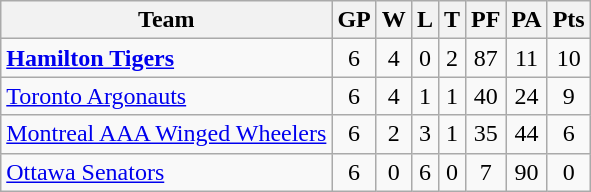<table class="wikitable">
<tr>
<th>Team</th>
<th>GP</th>
<th>W</th>
<th>L</th>
<th>T</th>
<th>PF</th>
<th>PA</th>
<th>Pts</th>
</tr>
<tr align="center">
<td align="left"><strong><a href='#'>Hamilton Tigers</a></strong></td>
<td>6</td>
<td>4</td>
<td>0</td>
<td>2</td>
<td>87</td>
<td>11</td>
<td>10</td>
</tr>
<tr align="center">
<td align="left"><a href='#'>Toronto Argonauts</a></td>
<td>6</td>
<td>4</td>
<td>1</td>
<td>1</td>
<td>40</td>
<td>24</td>
<td>9</td>
</tr>
<tr align="center">
<td align="left"><a href='#'>Montreal AAA Winged Wheelers</a></td>
<td>6</td>
<td>2</td>
<td>3</td>
<td>1</td>
<td>35</td>
<td>44</td>
<td>6</td>
</tr>
<tr align="center">
<td align="left"><a href='#'>Ottawa Senators</a></td>
<td>6</td>
<td>0</td>
<td>6</td>
<td>0</td>
<td>7</td>
<td>90</td>
<td>0</td>
</tr>
</table>
